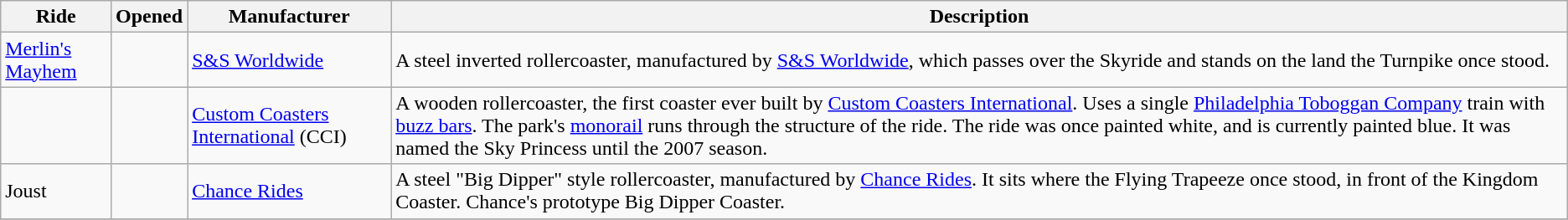<table class=wikitable>
<tr>
<th>Ride</th>
<th>Opened</th>
<th>Manufacturer</th>
<th>Description</th>
</tr>
<tr>
<td><a href='#'>Merlin's Mayhem</a></td>
<td></td>
<td><a href='#'>S&S Worldwide</a></td>
<td>A steel inverted rollercoaster, manufactured by <a href='#'>S&S Worldwide</a>, which passes over the Skyride and stands on the land the Turnpike once stood.</td>
</tr>
<tr>
<td></td>
<td></td>
<td><a href='#'>Custom Coasters International</a> (CCI)</td>
<td>A wooden rollercoaster, the first coaster ever built by <a href='#'>Custom Coasters International</a>. Uses a single <a href='#'>Philadelphia Toboggan Company</a> train with <a href='#'>buzz bars</a>. The park's <a href='#'>monorail</a> runs through the structure of the ride. The ride was once painted white, and is currently painted blue. It was named the Sky Princess until the 2007 season.</td>
</tr>
<tr>
<td>Joust</td>
<td></td>
<td><a href='#'>Chance Rides</a></td>
<td>A steel "Big Dipper" style rollercoaster, manufactured by <a href='#'>Chance Rides</a>. It sits where the Flying Trapeeze once stood, in front of the Kingdom Coaster. Chance's prototype Big Dipper Coaster.</td>
</tr>
<tr>
</tr>
</table>
